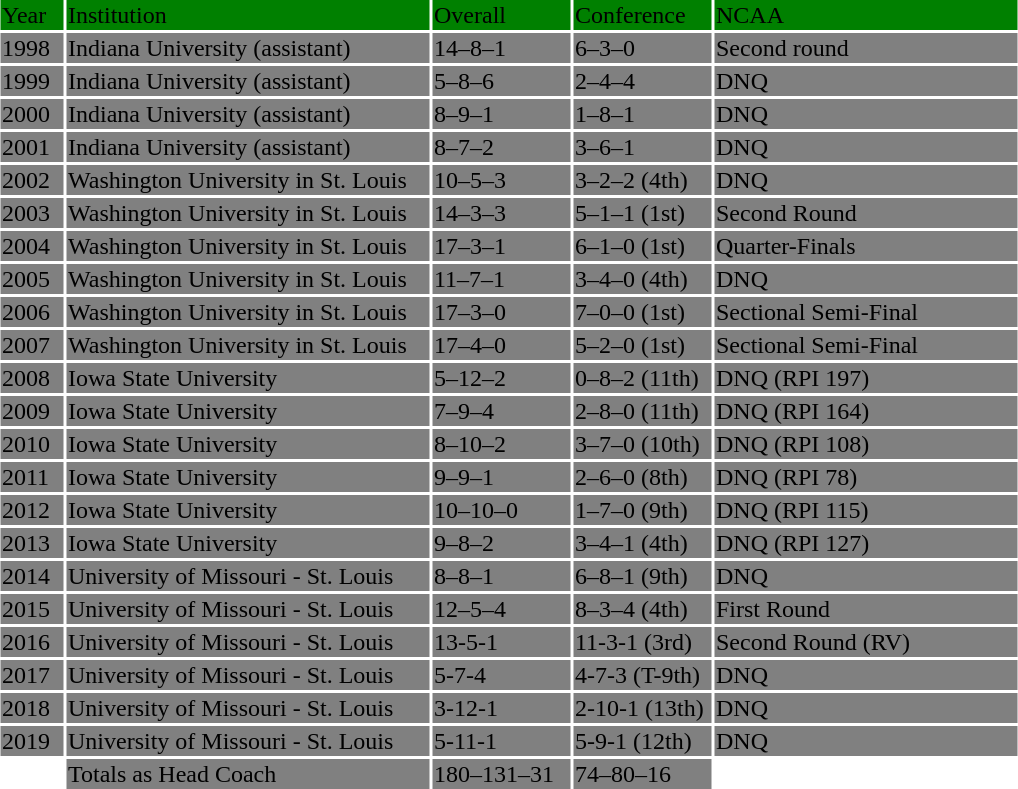<table align="center" style="margin: 1em auto 1em auto" style="color:white" border="0.5">
<tr>
<td width="40" bgcolor="green">Year</td>
<td width="240" bgcolor="green">Institution</td>
<td width="60" bgcolor="green">Overall</td>
<td width="60" bgcolor="green">Conference</td>
<td width="120" bgcolor="green">NCAA</td>
</tr>
<tr>
<td width="40" bgcolor="gray">1998</td>
<td width="240" bgcolor="gray">Indiana University (assistant)</td>
<td width="60" bgcolor="gray">14–8–1</td>
<td width="60" bgcolor="gray">6–3–0</td>
<td width="120" bgcolor="gray">Second round</td>
</tr>
<tr>
<td width="40" bgcolor="gray">1999</td>
<td width="240" bgcolor="gray">Indiana University (assistant)</td>
<td width="60" bgcolor="gray">5–8–6</td>
<td width="60" bgcolor="gray">2–4–4</td>
<td width="120" bgcolor="gray">DNQ</td>
</tr>
<tr>
<td width="40" bgcolor="gray">2000</td>
<td width="240" bgcolor="gray">Indiana University (assistant)</td>
<td width="60" bgcolor="gray">8–9–1</td>
<td width="60" bgcolor="gray">1–8–1</td>
<td width="120" bgcolor="gray">DNQ</td>
</tr>
<tr>
<td width="40" bgcolor="gray">2001</td>
<td width="240" bgcolor="gray">Indiana University (assistant)</td>
<td width="60" bgcolor="gray">8–7–2</td>
<td width="60" bgcolor="gray">3–6–1</td>
<td width="200" bgcolor="gray">DNQ</td>
</tr>
<tr>
<td width="40" bgcolor="gray">2002</td>
<td width="240" bgcolor="gray">Washington University in St. Louis</td>
<td width="60" bgcolor="gray">10–5–3</td>
<td width="60" bgcolor="gray">3–2–2 (4th)</td>
<td width="120" bgcolor="gray">DNQ</td>
</tr>
<tr>
<td width="40" bgcolor="gray">2003</td>
<td width="240" bgcolor="gray">Washington University in St. Louis</td>
<td width="60" bgcolor="gray">14–3–3</td>
<td width="60" bgcolor="gray">5–1–1 (1st)</td>
<td width="120" bgcolor="gray">Second Round</td>
</tr>
<tr>
<td width="40" bgcolor="gray">2004</td>
<td width="240" bgcolor="gray">Washington University in St. Louis</td>
<td width="60" bgcolor="gray">17–3–1</td>
<td width="60" bgcolor="gray">6–1–0 (1st)</td>
<td width="120" bgcolor="gray">Quarter-Finals</td>
</tr>
<tr>
<td width="40" bgcolor="gray">2005</td>
<td width="240" bgcolor="gray">Washington University in St. Louis</td>
<td width="60" bgcolor="gray">11–7–1</td>
<td width="60" bgcolor="gray">3–4–0 (4th)</td>
<td width="120" bgcolor="gray">DNQ</td>
</tr>
<tr>
<td width="40" bgcolor="gray">2006</td>
<td width="240" bgcolor="gray">Washington University in St. Louis</td>
<td width="60" bgcolor="gray">17–3–0</td>
<td width="60" bgcolor="gray">7–0–0 (1st)</td>
<td width="120" bgcolor="gray">Sectional Semi-Final</td>
</tr>
<tr>
<td width="40" bgcolor="gray">2007</td>
<td width="240" bgcolor="gray">Washington University in St. Louis</td>
<td width="60" bgcolor="gray">17–4–0</td>
<td width="60" bgcolor="gray">5–2–0 (1st)</td>
<td width="120" bgcolor="gray">Sectional Semi-Final</td>
</tr>
<tr>
<td width="40" bgcolor="gray">2008</td>
<td width="240" bgcolor="gray">Iowa State University</td>
<td width="60" bgcolor="gray">5–12–2</td>
<td width="60" bgcolor="gray">0–8–2 (11th)</td>
<td width="120" bgcolor="gray">DNQ (RPI 197)</td>
</tr>
<tr>
<td width="40" bgcolor="gray">2009</td>
<td width="240" bgcolor="gray">Iowa State University</td>
<td width="60" bgcolor="gray">7–9–4</td>
<td width="60" bgcolor="gray">2–8–0 (11th)</td>
<td width="120" bgcolor="gray">DNQ (RPI 164)</td>
</tr>
<tr>
<td width="40" bgcolor="gray">2010</td>
<td width="240" bgcolor="gray">Iowa State University</td>
<td width="60" bgcolor="gray">8–10–2</td>
<td width="60" bgcolor="gray">3–7–0 (10th)</td>
<td width="120" bgcolor="gray">DNQ (RPI 108)</td>
</tr>
<tr>
<td width="40" bgcolor="gray">2011</td>
<td width="240" bgcolor="gray">Iowa State University</td>
<td width="60" bgcolor="gray">9–9–1</td>
<td width="60" bgcolor="gray">2–6–0 (8th)</td>
<td width="120" bgcolor="gray">DNQ (RPI 78)</td>
</tr>
<tr>
<td width="40" bgcolor="gray">2012</td>
<td width="240" bgcolor="gray">Iowa State University</td>
<td width="60" bgcolor="gray">10–10–0</td>
<td width="60" bgcolor="gray">1–7–0 (9th)</td>
<td width="120" bgcolor="gray">DNQ (RPI 115)</td>
</tr>
<tr>
<td width="40" bgcolor="gray">2013</td>
<td width="240" bgcolor="gray">Iowa State University</td>
<td width="60" bgcolor="gray">9–8–2</td>
<td width="60" bgcolor="gray">3–4–1 (4th)</td>
<td width="120" bgcolor="gray">DNQ (RPI 127)</td>
</tr>
<tr>
<td width="40" bgcolor="gray">2014</td>
<td width="240" bgcolor="gray">University of Missouri - St. Louis</td>
<td width="60" bgcolor="gray">8–8–1</td>
<td width="60" bgcolor="gray">6–8–1 (9th)</td>
<td width="120" bgcolor="gray">DNQ</td>
</tr>
<tr>
<td width="40" bgcolor="gray">2015</td>
<td width="240" bgcolor="gray">University of Missouri - St. Louis</td>
<td width="60" bgcolor="gray">12–5–4</td>
<td width="60" bgcolor="gray">8–3–4 (4th)</td>
<td width="120" bgcolor="gray">First Round</td>
</tr>
<tr>
<td width="40" bgcolor="gray">2016</td>
<td width="240" bgcolor="gray">University of Missouri - St. Louis</td>
<td width="60" bgcolor="gray">13-5-1</td>
<td width="60" bgcolor="gray">11-3-1 (3rd)</td>
<td width="120" bgcolor="gray">Second Round (RV)</td>
</tr>
<tr>
<td width="40" bgcolor="gray">2017</td>
<td width="240" bgcolor="gray">University of Missouri - St. Louis</td>
<td width="60" bgcolor="gray">5-7-4</td>
<td width="60" bgcolor="gray">4-7-3 (T-9th)</td>
<td width="120" bgcolor="gray">DNQ</td>
</tr>
<tr>
<td width="40" bgcolor="gray">2018</td>
<td width="240" bgcolor="gray">University of Missouri - St. Louis</td>
<td width="60" bgcolor="gray">3-12-1</td>
<td width="60" bgcolor="gray">2-10-1 (13th)</td>
<td width="120" bgcolor="gray">DNQ</td>
</tr>
<tr>
<td width="40" bgcolor="gray">2019</td>
<td width="240" bgcolor="gray">University of Missouri - St. Louis</td>
<td width="60" bgcolor="gray">5-11-1</td>
<td width="60" bgcolor="gray">5-9-1 (12th)</td>
<td width="120" bgcolor="gray">DNQ</td>
</tr>
<tr>
<td width="40" bgcolor="white"></td>
<td width="240" bgcolor="gray">Totals as Head Coach</td>
<td width="90" bgcolor="gray">180–131–31</td>
<td width="90" bgcolor="gray">74–80–16</td>
<td width="120" bgcolor="white"></td>
</tr>
</table>
